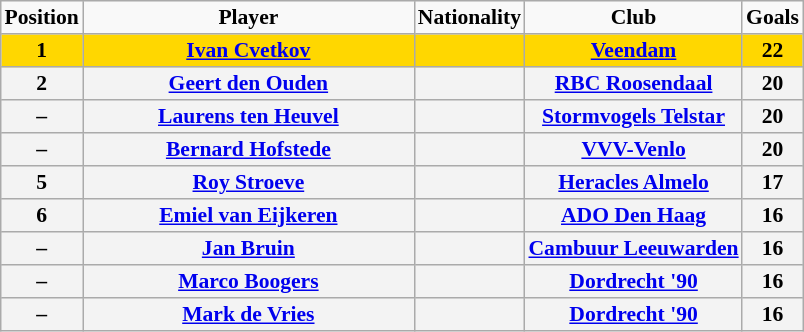<table border="2" cellpadding="2" cellspacing="0" style="margin: 0; background: #f9f9f9; border: 1px #aaa solid; border-collapse: collapse; font-size: 90%;">
<tr>
<th>Position</th>
<th style="width: 15em">Player</th>
<th>Nationality</th>
<th>Club</th>
<th>Goals</th>
</tr>
<tr>
<th bgcolor="gold">1</th>
<th bgcolor="gold"><a href='#'>Ivan Cvetkov</a></th>
<th bgcolor="gold"></th>
<th bgcolor="gold"><a href='#'>Veendam</a></th>
<th bgcolor="gold">22</th>
</tr>
<tr>
<th bgcolor="F3F3F3">2</th>
<th bgcolor="F3F3F3"><a href='#'>Geert den Ouden</a></th>
<th bgcolor="F3F3F3"></th>
<th bgcolor="F3F3F3"><a href='#'>RBC Roosendaal</a></th>
<th bgcolor="F3F3F3">20</th>
</tr>
<tr>
<th bgcolor="F3F3F3">–</th>
<th bgcolor="F3F3F3"><a href='#'>Laurens ten Heuvel</a></th>
<th bgcolor="F3F3F3"></th>
<th bgcolor="F3F3F3"><a href='#'>Stormvogels Telstar</a></th>
<th bgcolor="F3F3F3">20</th>
</tr>
<tr>
<th bgcolor="F3F3F3">–</th>
<th bgcolor="F3F3F3"><a href='#'>Bernard Hofstede</a></th>
<th bgcolor="F3F3F3"></th>
<th bgcolor="F3F3F3"><a href='#'>VVV-Venlo</a></th>
<th bgcolor="F3F3F3">20</th>
</tr>
<tr>
<th bgcolor="F3F3F3">5</th>
<th bgcolor="F3F3F3"><a href='#'>Roy Stroeve</a></th>
<th bgcolor="F3F3F3"></th>
<th bgcolor="F3F3F3"><a href='#'>Heracles Almelo</a></th>
<th bgcolor="F3F3F3">17</th>
</tr>
<tr>
<th bgcolor="F3F3F3">6</th>
<th bgcolor="F3F3F3"><a href='#'>Emiel van Eijkeren</a></th>
<th bgcolor="F3F3F3"></th>
<th bgcolor="F3F3F3"><a href='#'>ADO Den Haag</a></th>
<th bgcolor="F3F3F3">16</th>
</tr>
<tr>
<th bgcolor="F3F3F3">–</th>
<th bgcolor="F3F3F3"><a href='#'>Jan Bruin</a></th>
<th bgcolor="F3F3F3"></th>
<th bgcolor="F3F3F3"><a href='#'>Cambuur Leeuwarden</a></th>
<th bgcolor="F3F3F3">16</th>
</tr>
<tr>
<th bgcolor="F3F3F3">–</th>
<th bgcolor="F3F3F3"><a href='#'>Marco Boogers</a></th>
<th bgcolor="F3F3F3"></th>
<th bgcolor="F3F3F3"><a href='#'>Dordrecht '90</a></th>
<th bgcolor="F3F3F3">16</th>
</tr>
<tr>
<th bgcolor="F3F3F3">–</th>
<th bgcolor="F3F3F3"><a href='#'>Mark de Vries</a></th>
<th bgcolor="F3F3F3"></th>
<th bgcolor="F3F3F3"><a href='#'>Dordrecht '90</a></th>
<th bgcolor="F3F3F3">16</th>
</tr>
</table>
